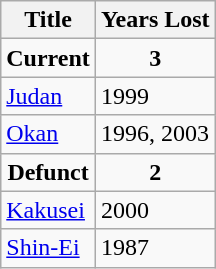<table class="wikitable">
<tr>
<th>Title</th>
<th>Years Lost</th>
</tr>
<tr style="text-align:center;">
<td><strong>Current</strong></td>
<td><strong>3</strong></td>
</tr>
<tr>
<td> <a href='#'>Judan</a></td>
<td>1999</td>
</tr>
<tr>
<td> <a href='#'>Okan</a></td>
<td>1996, 2003</td>
</tr>
<tr style="text-align:center;">
<td><strong>Defunct</strong></td>
<td><strong>2</strong></td>
</tr>
<tr>
<td> <a href='#'>Kakusei</a></td>
<td>2000</td>
</tr>
<tr>
<td> <a href='#'>Shin-Ei</a></td>
<td>1987</td>
</tr>
</table>
